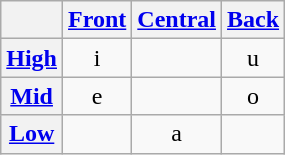<table class=wikitable style=text-align:center>
<tr>
<th></th>
<th><a href='#'>Front</a></th>
<th><a href='#'>Central</a></th>
<th><a href='#'>Back</a></th>
</tr>
<tr>
<th><a href='#'>High</a></th>
<td>i</td>
<td></td>
<td>u</td>
</tr>
<tr>
<th><a href='#'>Mid</a></th>
<td>e</td>
<td></td>
<td>o</td>
</tr>
<tr>
<th><a href='#'>Low</a></th>
<td></td>
<td>a</td>
<td></td>
</tr>
</table>
